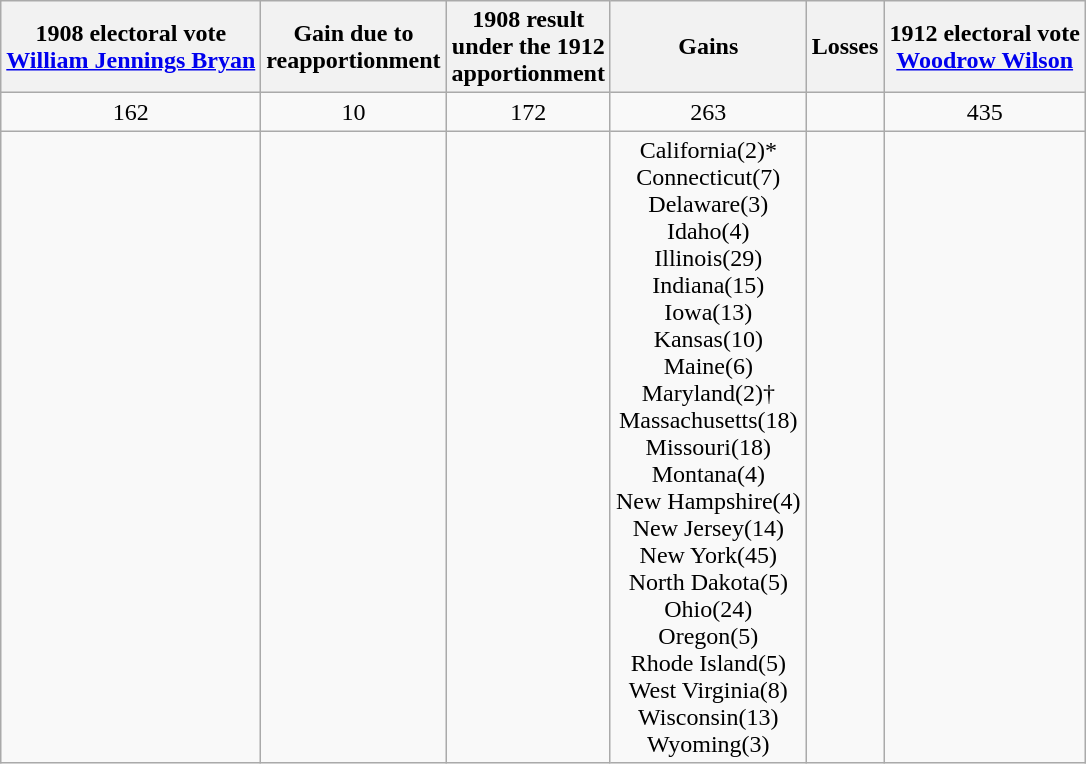<table class="wikitable" style="text-align:center">
<tr>
<th>1908 electoral vote<br><a href='#'>William Jennings Bryan</a></th>
<th>Gain due to<br>reapportionment</th>
<th>1908 result<br>under the 1912<br>apportionment</th>
<th>Gains</th>
<th>Losses</th>
<th>1912 electoral vote<br><a href='#'>Woodrow Wilson</a></th>
</tr>
<tr>
<td>162</td>
<td> 10</td>
<td>172</td>
<td> 263</td>
<td></td>
<td>435</td>
</tr>
<tr>
<td></td>
<td></td>
<td></td>
<td>California(2)*<br>Connecticut(7)<br>Delaware(3)<br>Idaho(4)<br>Illinois(29)<br>Indiana(15)<br>Iowa(13)<br>Kansas(10)<br>Maine(6)<br>Maryland(2)†<br>Massachusetts(18)<br>Missouri(18)<br>Montana(4)<br>New Hampshire(4)<br>New Jersey(14)<br>New York(45)<br>North Dakota(5)<br>Ohio(24)<br>Oregon(5)<br>Rhode Island(5)<br>West Virginia(8)<br>Wisconsin(13)<br>Wyoming(3)</td>
<td></td>
<td></td>
</tr>
</table>
